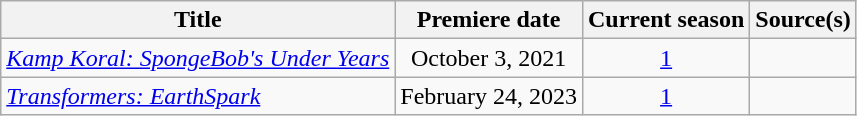<table class="wikitable plainrowheaders sortable" style="text-align:center;">
<tr>
<th scope="col">Title</th>
<th scope="col">Premiere date</th>
<th scope="col">Current season</th>
<th class="unsortable">Source(s)</th>
</tr>
<tr>
<td scope="row" style="text-align:left;"><em><a href='#'>Kamp Koral: SpongeBob's Under Years</a></em></td>
<td>October 3, 2021</td>
<td><a href='#'>1</a></td>
<td></td>
</tr>
<tr>
<td scope="row" style="text-align:left;"><em><a href='#'>Transformers: EarthSpark</a></em></td>
<td>February 24, 2023</td>
<td><a href='#'>1</a></td>
<td></td>
</tr>
</table>
